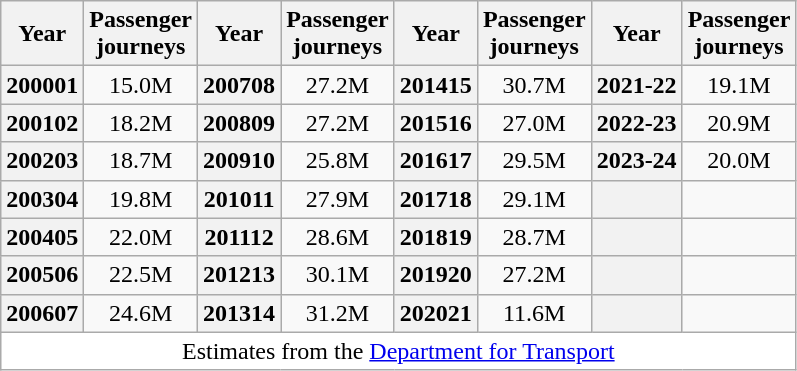<table class="wikitable" style="text-align:center;">
<tr>
<th>Year</th>
<th>Passenger<br>journeys</th>
<th>Year</th>
<th>Passenger<br>journeys</th>
<th>Year</th>
<th>Passenger<br>journeys</th>
<th>Year</th>
<th>Passenger<br>journeys</th>
</tr>
<tr>
<th>200001</th>
<td>15.0M</td>
<th>200708</th>
<td>27.2M</td>
<th>201415</th>
<td>30.7M</td>
<th>2021-22</th>
<td>19.1M</td>
</tr>
<tr>
<th>200102</th>
<td>18.2M</td>
<th>200809</th>
<td>27.2M</td>
<th>201516</th>
<td>27.0M</td>
<th>2022-23</th>
<td>20.9M</td>
</tr>
<tr>
<th>200203</th>
<td>18.7M</td>
<th>200910</th>
<td>25.8M</td>
<th>201617</th>
<td>29.5M</td>
<th>2023-24</th>
<td>20.0M</td>
</tr>
<tr>
<th>200304</th>
<td>19.8M</td>
<th>201011</th>
<td>27.9M</td>
<th>201718</th>
<td>29.1M</td>
<th></th>
<td></td>
</tr>
<tr>
<th>200405</th>
<td>22.0M</td>
<th>201112</th>
<td>28.6M</td>
<th>201819</th>
<td>28.7M</td>
<th></th>
<td></td>
</tr>
<tr>
<th>200506</th>
<td>22.5M</td>
<th>201213</th>
<td>30.1M</td>
<th>201920</th>
<td>27.2M</td>
<th></th>
<td></td>
</tr>
<tr>
<th>200607</th>
<td>24.6M</td>
<th>201314</th>
<td>31.2M</td>
<th>202021</th>
<td>11.6M</td>
<th></th>
<td></td>
</tr>
<tr>
<td colspan="08" style="background:#fff;">Estimates from the <a href='#'>Department for Transport</a></td>
</tr>
</table>
